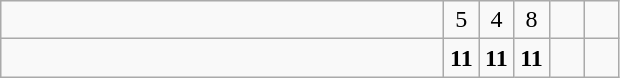<table class="wikitable">
<tr>
<td style="width:18em"></td>
<td align=center style="width:1em">5</td>
<td align=center style="width:1em">4</td>
<td align=center style="width:1em">8</td>
<td align=center style="width:1em"></td>
<td align=center style="width:1em"></td>
</tr>
<tr>
<td style="width:18em"><strong> </strong></td>
<td align=center style="width:1em"><strong>11</strong></td>
<td align=center style="width:1em"><strong>11</strong></td>
<td align=center style="width:1em"><strong>11</strong></td>
<td align=center style="width:1em"></td>
<td align=center style="width:1em"></td>
</tr>
</table>
